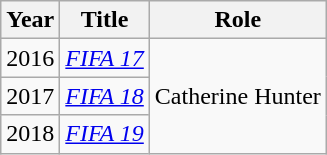<table class="wikitable sortable">
<tr>
<th>Year</th>
<th>Title</th>
<th>Role</th>
</tr>
<tr>
<td>2016</td>
<td><em><a href='#'>FIFA 17</a></em></td>
<td rowspan="3">Catherine Hunter</td>
</tr>
<tr>
<td>2017</td>
<td><em><a href='#'>FIFA 18</a></em></td>
</tr>
<tr>
<td>2018</td>
<td><em><a href='#'>FIFA 19</a></em></td>
</tr>
</table>
